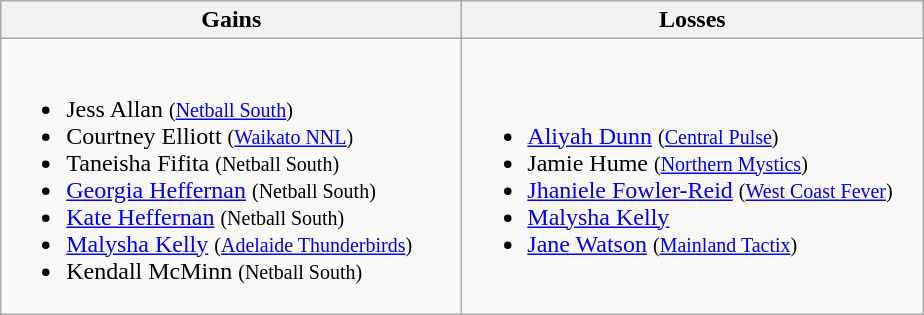<table class=wikitable>
<tr>
<th width=300> Gains</th>
<th width=300> Losses</th>
</tr>
<tr>
<td><br><ul><li>Jess Allan <small>(<a href='#'>Netball South</a>)</small></li><li>Courtney Elliott <small>(<a href='#'>Waikato NNL</a>)</small></li><li>Taneisha Fifita <small>(Netball South)</small></li><li><a href='#'>Georgia Heffernan</a> <small>(Netball South)</small></li><li><a href='#'>Kate Heffernan</a> <small>(Netball South)</small></li><li><a href='#'>Malysha Kelly</a>  <small>(<a href='#'>Adelaide Thunderbirds</a>)</small></li><li>Kendall McMinn <small>(Netball South)</small></li></ul></td>
<td><br><ul><li><a href='#'>Aliyah Dunn</a> <small>(<a href='#'>Central Pulse</a>)</small></li><li>Jamie Hume <small>(<a href='#'>Northern Mystics</a>)</small></li><li><a href='#'>Jhaniele Fowler-Reid</a> <small>(<a href='#'>West Coast Fever</a>)</small></li><li><a href='#'>Malysha Kelly</a></li><li><a href='#'>Jane Watson</a>  <small>(<a href='#'>Mainland Tactix</a>)</small></li></ul></td>
</tr>
</table>
